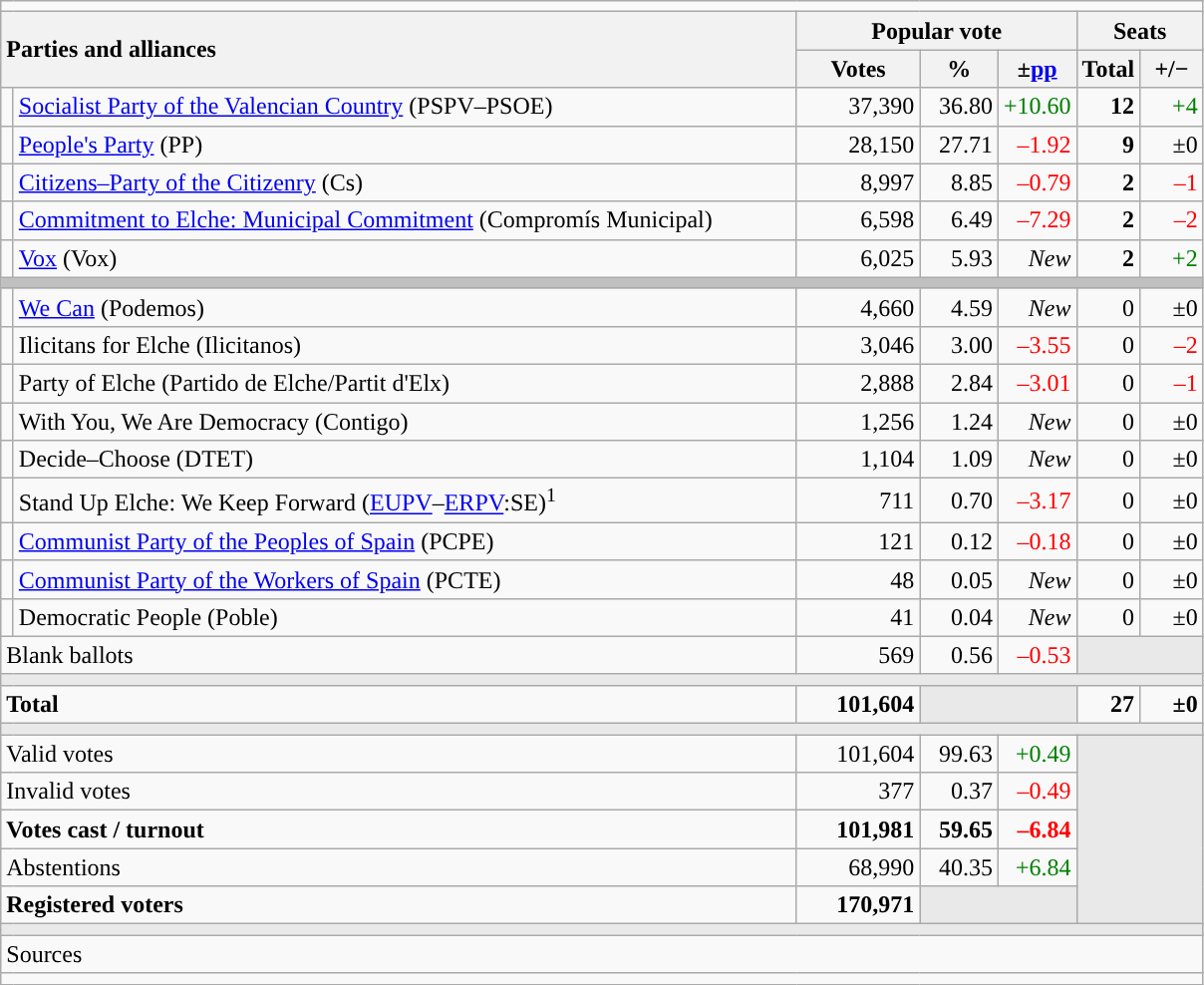<table class="wikitable" style="text-align:right;">
<tr>
<td colspan="7"></td>
</tr>
<tr>
<th style="text-align:left;" rowspan="2" colspan="2" width="525">Parties and alliances</th>
<th colspan="3">Popular vote</th>
<th colspan="2">Seats</th>
</tr>
<tr>
<th width="75">Votes</th>
<th width="45">%</th>
<th width="45">±<a href='#'>pp</a></th>
<th width="35">Total</th>
<th width="35">+/−</th>
</tr>
<tr>
<td width="1" style="color:inherit;background:"></td>
<td align="left"><a href='#'>Socialist Party of the Valencian Country</a> (PSPV–PSOE)</td>
<td>37,390</td>
<td>36.80</td>
<td style="color:green;">+10.60</td>
<td><strong>12</strong></td>
<td style="color:green;">+4</td>
</tr>
<tr>
<td style="color:inherit;background:"></td>
<td align="left"><a href='#'>People's Party</a> (PP)</td>
<td>28,150</td>
<td>27.71</td>
<td style="color:red;">–1.92</td>
<td><strong>9</strong></td>
<td>±0</td>
</tr>
<tr>
<td style="color:inherit;background:"></td>
<td align="left"><a href='#'>Citizens–Party of the Citizenry</a> (Cs)</td>
<td>8,997</td>
<td>8.85</td>
<td style="color:red;">–0.79</td>
<td><strong>2</strong></td>
<td style="color:red;">–1</td>
</tr>
<tr>
<td style="color:inherit;background:"></td>
<td align="left"><a href='#'>Commitment to Elche: Municipal Commitment</a> (Compromís Municipal)</td>
<td>6,598</td>
<td>6.49</td>
<td style="color:red;">–7.29</td>
<td><strong>2</strong></td>
<td style="color:red;">–2</td>
</tr>
<tr>
<td style="color:inherit;background:"></td>
<td align="left"><a href='#'>Vox</a> (Vox)</td>
<td>6,025</td>
<td>5.93</td>
<td><em>New</em></td>
<td><strong>2</strong></td>
<td style="color:green;">+2</td>
</tr>
<tr>
<td colspan="7" bgcolor="#C0C0C0"></td>
</tr>
<tr>
<td style="color:inherit;background:"></td>
<td align="left"><a href='#'>We Can</a> (Podemos)</td>
<td>4,660</td>
<td>4.59</td>
<td><em>New</em></td>
<td>0</td>
<td>±0</td>
</tr>
<tr>
<td style="color:inherit;background:"></td>
<td align="left">Ilicitans for Elche (Ilicitanos)</td>
<td>3,046</td>
<td>3.00</td>
<td style="color:red;">–3.55</td>
<td>0</td>
<td style="color:red;">–2</td>
</tr>
<tr>
<td style="color:inherit;background:"></td>
<td align="left">Party of Elche (Partido de Elche/Partit d'Elx)</td>
<td>2,888</td>
<td>2.84</td>
<td style="color:red;">–3.01</td>
<td>0</td>
<td style="color:red;">–1</td>
</tr>
<tr>
<td style="color:inherit;background:"></td>
<td align="left">With You, We Are Democracy (Contigo)</td>
<td>1,256</td>
<td>1.24</td>
<td><em>New</em></td>
<td>0</td>
<td>±0</td>
</tr>
<tr>
<td style="color:inherit;background:"></td>
<td align="left">Decide–Choose (DTET)</td>
<td>1,104</td>
<td>1.09</td>
<td><em>New</em></td>
<td>0</td>
<td>±0</td>
</tr>
<tr>
<td style="color:inherit;background:"></td>
<td align="left">Stand Up Elche: We Keep Forward (<a href='#'>EUPV</a>–<a href='#'>ERPV</a>:SE)<sup>1</sup></td>
<td>711</td>
<td>0.70</td>
<td style="color:red;">–3.17</td>
<td>0</td>
<td>±0</td>
</tr>
<tr>
<td style="color:inherit;background:"></td>
<td align="left"><a href='#'>Communist Party of the Peoples of Spain</a> (PCPE)</td>
<td>121</td>
<td>0.12</td>
<td style="color:red;">–0.18</td>
<td>0</td>
<td>±0</td>
</tr>
<tr>
<td style="color:inherit;background:"></td>
<td align="left"><a href='#'>Communist Party of the Workers of Spain</a> (PCTE)</td>
<td>48</td>
<td>0.05</td>
<td><em>New</em></td>
<td>0</td>
<td>±0</td>
</tr>
<tr>
<td style="color:inherit;background:"></td>
<td align="left">Democratic People (Poble)</td>
<td>41</td>
<td>0.04</td>
<td><em>New</em></td>
<td>0</td>
<td>±0</td>
</tr>
<tr>
<td align="left" colspan="2">Blank ballots</td>
<td>569</td>
<td>0.56</td>
<td style="color:red;">–0.53</td>
<td bgcolor="#E9E9E9" colspan="2"></td>
</tr>
<tr>
<td colspan="7" bgcolor="#E9E9E9"></td>
</tr>
<tr style="font-weight:bold;">
<td align="left" colspan="2">Total</td>
<td>101,604</td>
<td bgcolor="#E9E9E9" colspan="2"></td>
<td>27</td>
<td>±0</td>
</tr>
<tr>
<td colspan="7" bgcolor="#E9E9E9"></td>
</tr>
<tr>
<td align="left" colspan="2">Valid votes</td>
<td>101,604</td>
<td>99.63</td>
<td style="color:green;">+0.49</td>
<td bgcolor="#E9E9E9" colspan="2" rowspan="5"></td>
</tr>
<tr>
<td align="left" colspan="2">Invalid votes</td>
<td>377</td>
<td>0.37</td>
<td style="color:red;">–0.49</td>
</tr>
<tr style="font-weight:bold;">
<td align="left" colspan="2">Votes cast / turnout</td>
<td>101,981</td>
<td>59.65</td>
<td style="color:red;">–6.84</td>
</tr>
<tr>
<td align="left" colspan="2">Abstentions</td>
<td>68,990</td>
<td>40.35</td>
<td style="color:green;">+6.84</td>
</tr>
<tr style="font-weight:bold;">
<td align="left" colspan="2">Registered voters</td>
<td>170,971</td>
<td bgcolor="#E9E9E9" colspan="2"></td>
</tr>
<tr>
<td colspan="7" bgcolor="#E9E9E9"></td>
</tr>
<tr>
<td align="left" colspan="7">Sources</td>
</tr>
<tr>
<td colspan="7" style="text-align:left; max-width:790px;"></td>
</tr>
</table>
